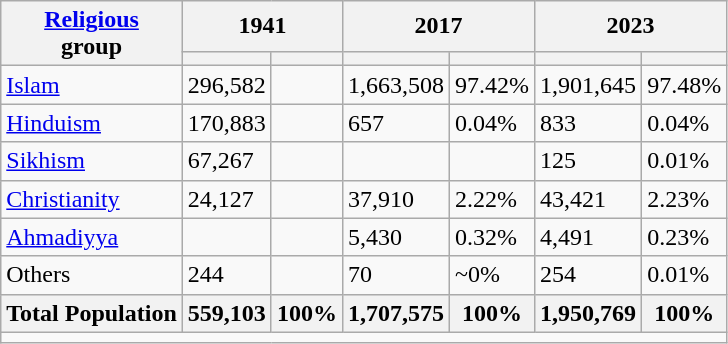<table class="wikitable sortable">
<tr>
<th rowspan="2"><a href='#'>Religious</a><br>group</th>
<th colspan="2">1941</th>
<th colspan="2">2017</th>
<th colspan="2">2023</th>
</tr>
<tr>
<th><a href='#'></a></th>
<th></th>
<th></th>
<th></th>
<th></th>
<th></th>
</tr>
<tr>
<td><a href='#'>Islam</a> </td>
<td>296,582</td>
<td></td>
<td>1,663,508</td>
<td>97.42%</td>
<td>1,901,645</td>
<td>97.48%</td>
</tr>
<tr>
<td><a href='#'>Hinduism</a> </td>
<td>170,883</td>
<td></td>
<td>657</td>
<td>0.04%</td>
<td>833</td>
<td>0.04%</td>
</tr>
<tr>
<td><a href='#'>Sikhism</a> </td>
<td>67,267</td>
<td></td>
<td></td>
<td></td>
<td>125</td>
<td>0.01%</td>
</tr>
<tr>
<td><a href='#'>Christianity</a> </td>
<td>24,127</td>
<td></td>
<td>37,910</td>
<td>2.22%</td>
<td>43,421</td>
<td>2.23%</td>
</tr>
<tr>
<td><a href='#'>Ahmadiyya</a> </td>
<td></td>
<td></td>
<td>5,430</td>
<td>0.32%</td>
<td>4,491</td>
<td>0.23%</td>
</tr>
<tr>
<td>Others</td>
<td>244</td>
<td></td>
<td>70</td>
<td>~0%</td>
<td>254</td>
<td>0.01%</td>
</tr>
<tr>
<th>Total Population</th>
<th>559,103</th>
<th>100%</th>
<th>1,707,575</th>
<th>100%</th>
<th>1,950,769</th>
<th>100%</th>
</tr>
<tr class="sortbottom">
<td colspan="7"></td>
</tr>
</table>
